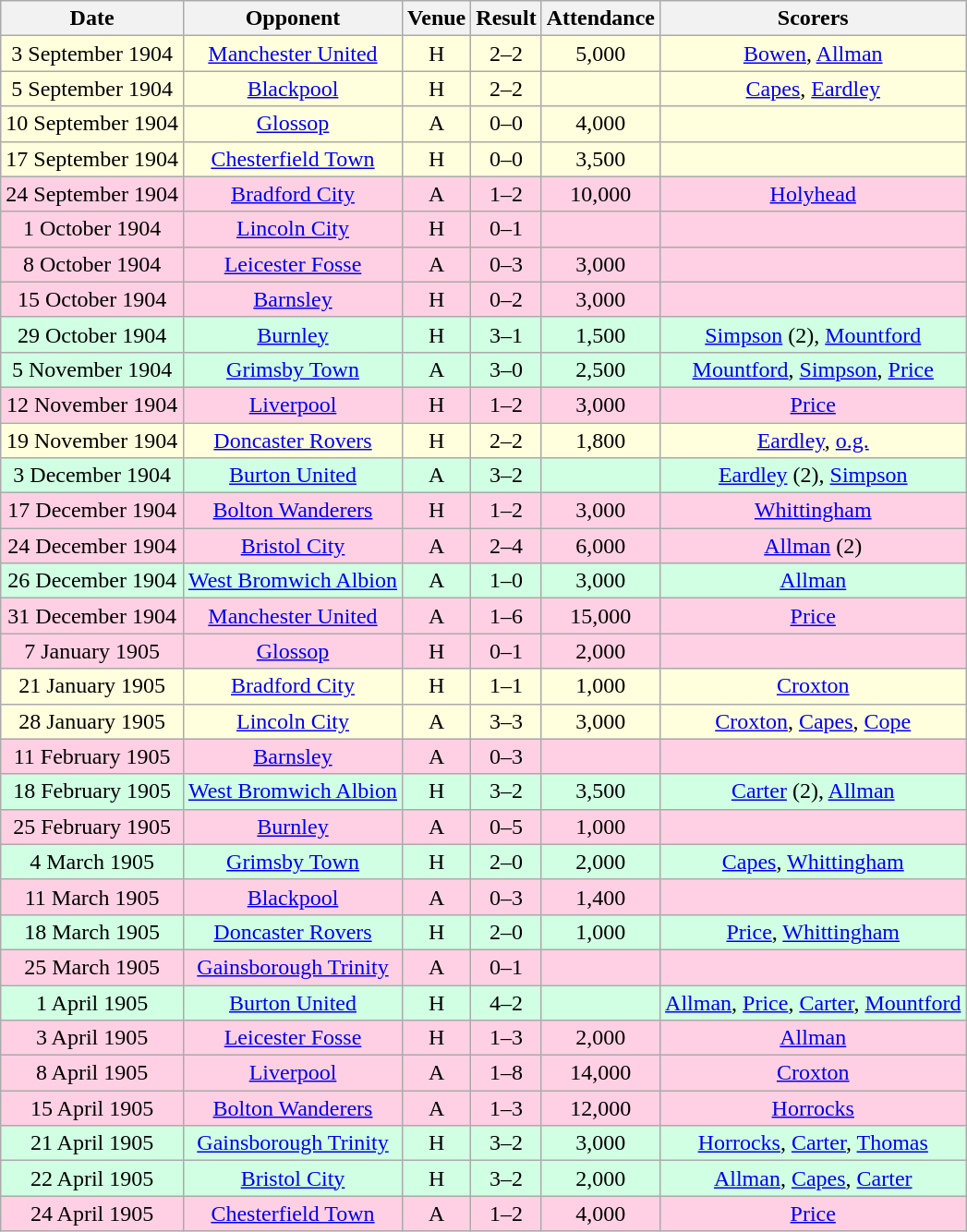<table class="wikitable sortable" style="font-size:100%; text-align:center">
<tr>
<th>Date</th>
<th>Opponent</th>
<th>Venue</th>
<th>Result</th>
<th>Attendance</th>
<th>Scorers</th>
</tr>
<tr style="background-color: #ffffdd;">
<td>3 September 1904</td>
<td><a href='#'>Manchester United</a></td>
<td>H</td>
<td>2–2</td>
<td>5,000</td>
<td><a href='#'>Bowen</a>, <a href='#'>Allman</a></td>
</tr>
<tr style="background-color: #ffffdd;">
<td>5 September 1904</td>
<td><a href='#'>Blackpool</a></td>
<td>H</td>
<td>2–2</td>
<td></td>
<td><a href='#'>Capes</a>, <a href='#'>Eardley</a></td>
</tr>
<tr style="background-color: #ffffdd;">
<td>10 September 1904</td>
<td><a href='#'>Glossop</a></td>
<td>A</td>
<td>0–0</td>
<td>4,000</td>
<td></td>
</tr>
<tr style="background-color: #ffffdd;">
<td>17 September 1904</td>
<td><a href='#'>Chesterfield Town</a></td>
<td>H</td>
<td>0–0</td>
<td>3,500</td>
<td></td>
</tr>
<tr style="background-color: #ffd0e3;">
<td>24 September 1904</td>
<td><a href='#'>Bradford City</a></td>
<td>A</td>
<td>1–2</td>
<td>10,000</td>
<td><a href='#'>Holyhead</a></td>
</tr>
<tr style="background-color: #ffd0e3;">
<td>1 October 1904</td>
<td><a href='#'>Lincoln City</a></td>
<td>H</td>
<td>0–1</td>
<td></td>
<td></td>
</tr>
<tr style="background-color: #ffd0e3;">
<td>8 October 1904</td>
<td><a href='#'>Leicester Fosse</a></td>
<td>A</td>
<td>0–3</td>
<td>3,000</td>
<td></td>
</tr>
<tr style="background-color: #ffd0e3;">
<td>15 October 1904</td>
<td><a href='#'>Barnsley</a></td>
<td>H</td>
<td>0–2</td>
<td>3,000</td>
<td></td>
</tr>
<tr style="background-color: #d0ffe3;">
<td>29 October 1904</td>
<td><a href='#'>Burnley</a></td>
<td>H</td>
<td>3–1</td>
<td>1,500</td>
<td><a href='#'>Simpson</a> (2), <a href='#'>Mountford</a></td>
</tr>
<tr style="background-color: #d0ffe3;">
<td>5 November 1904</td>
<td><a href='#'>Grimsby Town</a></td>
<td>A</td>
<td>3–0</td>
<td>2,500</td>
<td><a href='#'>Mountford</a>, <a href='#'>Simpson</a>, <a href='#'>Price</a></td>
</tr>
<tr style="background-color: #ffd0e3;">
<td>12 November 1904</td>
<td><a href='#'>Liverpool</a></td>
<td>H</td>
<td>1–2</td>
<td>3,000</td>
<td><a href='#'>Price</a></td>
</tr>
<tr style="background-color: #ffffdd;">
<td>19 November 1904</td>
<td><a href='#'>Doncaster Rovers</a></td>
<td>H</td>
<td>2–2</td>
<td>1,800</td>
<td><a href='#'>Eardley</a>, <a href='#'>o.g.</a></td>
</tr>
<tr style="background-color: #d0ffe3;">
<td>3 December 1904</td>
<td><a href='#'>Burton United</a></td>
<td>A</td>
<td>3–2</td>
<td></td>
<td><a href='#'>Eardley</a> (2), <a href='#'>Simpson</a></td>
</tr>
<tr style="background-color: #ffd0e3;">
<td>17 December 1904</td>
<td><a href='#'>Bolton Wanderers</a></td>
<td>H</td>
<td>1–2</td>
<td>3,000</td>
<td><a href='#'>Whittingham</a></td>
</tr>
<tr style="background-color: #ffd0e3;">
<td>24 December 1904</td>
<td><a href='#'>Bristol City</a></td>
<td>A</td>
<td>2–4</td>
<td>6,000</td>
<td><a href='#'>Allman</a> (2)</td>
</tr>
<tr style="background-color: #d0ffe3;">
<td>26 December 1904</td>
<td><a href='#'>West Bromwich Albion</a></td>
<td>A</td>
<td>1–0</td>
<td>3,000</td>
<td><a href='#'>Allman</a></td>
</tr>
<tr style="background-color: #ffd0e3;">
<td>31 December 1904</td>
<td><a href='#'>Manchester United</a></td>
<td>A</td>
<td>1–6</td>
<td>15,000</td>
<td><a href='#'>Price</a></td>
</tr>
<tr style="background-color: #ffd0e3;">
<td>7 January 1905</td>
<td><a href='#'>Glossop</a></td>
<td>H</td>
<td>0–1</td>
<td>2,000</td>
<td></td>
</tr>
<tr style="background-color: #ffffdd;">
<td>21 January 1905</td>
<td><a href='#'>Bradford City</a></td>
<td>H</td>
<td>1–1</td>
<td>1,000</td>
<td><a href='#'>Croxton</a></td>
</tr>
<tr style="background-color: #ffffdd;">
<td>28 January 1905</td>
<td><a href='#'>Lincoln City</a></td>
<td>A</td>
<td>3–3</td>
<td>3,000</td>
<td><a href='#'>Croxton</a>, <a href='#'>Capes</a>, <a href='#'>Cope</a></td>
</tr>
<tr style="background-color: #ffd0e3;">
<td>11 February 1905</td>
<td><a href='#'>Barnsley</a></td>
<td>A</td>
<td>0–3</td>
<td></td>
<td></td>
</tr>
<tr style="background-color: #d0ffe3;">
<td>18 February 1905</td>
<td><a href='#'>West Bromwich Albion</a></td>
<td>H</td>
<td>3–2</td>
<td>3,500</td>
<td><a href='#'>Carter</a> (2), <a href='#'>Allman</a></td>
</tr>
<tr style="background-color: #ffd0e3;">
<td>25 February 1905</td>
<td><a href='#'>Burnley</a></td>
<td>A</td>
<td>0–5</td>
<td>1,000</td>
<td></td>
</tr>
<tr style="background-color: #d0ffe3;">
<td>4 March 1905</td>
<td><a href='#'>Grimsby Town</a></td>
<td>H</td>
<td>2–0</td>
<td>2,000</td>
<td><a href='#'>Capes</a>, <a href='#'>Whittingham</a></td>
</tr>
<tr style="background-color: #ffd0e3;">
<td>11 March 1905</td>
<td><a href='#'>Blackpool</a></td>
<td>A</td>
<td>0–3</td>
<td>1,400</td>
<td></td>
</tr>
<tr style="background-color: #d0ffe3;">
<td>18 March 1905</td>
<td><a href='#'>Doncaster Rovers</a></td>
<td>H</td>
<td>2–0</td>
<td>1,000</td>
<td><a href='#'>Price</a>, <a href='#'>Whittingham</a></td>
</tr>
<tr style="background-color: #ffd0e3;">
<td>25 March 1905</td>
<td><a href='#'>Gainsborough Trinity</a></td>
<td>A</td>
<td>0–1</td>
<td></td>
<td></td>
</tr>
<tr style="background-color: #d0ffe3;">
<td>1 April 1905</td>
<td><a href='#'>Burton United</a></td>
<td>H</td>
<td>4–2</td>
<td></td>
<td><a href='#'>Allman</a>, <a href='#'>Price</a>, <a href='#'>Carter</a>, <a href='#'>Mountford</a></td>
</tr>
<tr style="background-color: #ffd0e3;">
<td>3 April 1905</td>
<td><a href='#'>Leicester Fosse</a></td>
<td>H</td>
<td>1–3</td>
<td>2,000</td>
<td><a href='#'>Allman</a></td>
</tr>
<tr style="background-color: #ffd0e3;">
<td>8 April 1905</td>
<td><a href='#'>Liverpool</a></td>
<td>A</td>
<td>1–8</td>
<td>14,000</td>
<td><a href='#'>Croxton</a></td>
</tr>
<tr style="background-color: #ffd0e3;">
<td>15 April 1905</td>
<td><a href='#'>Bolton Wanderers</a></td>
<td>A</td>
<td>1–3</td>
<td>12,000</td>
<td><a href='#'>Horrocks</a></td>
</tr>
<tr style="background-color: #d0ffe3;">
<td>21 April 1905</td>
<td><a href='#'>Gainsborough Trinity</a></td>
<td>H</td>
<td>3–2</td>
<td>3,000</td>
<td><a href='#'>Horrocks</a>, <a href='#'>Carter</a>, <a href='#'>Thomas</a></td>
</tr>
<tr style="background-color: #d0ffe3;">
<td>22 April 1905</td>
<td><a href='#'>Bristol City</a></td>
<td>H</td>
<td>3–2</td>
<td>2,000</td>
<td><a href='#'>Allman</a>, <a href='#'>Capes</a>, <a href='#'>Carter</a></td>
</tr>
<tr style="background-color: #ffd0e3;">
<td>24 April 1905</td>
<td><a href='#'>Chesterfield Town</a></td>
<td>A</td>
<td>1–2</td>
<td>4,000</td>
<td><a href='#'>Price</a></td>
</tr>
</table>
